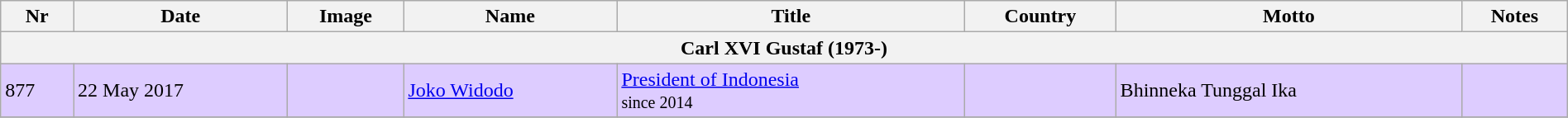<table class="wikitable" width=100%>
<tr>
<th>Nr</th>
<th>Date</th>
<th>Image</th>
<th>Name</th>
<th>Title</th>
<th>Country</th>
<th>Motto</th>
<th>Notes</th>
</tr>
<tr>
<th colspan=8>Carl XVI Gustaf (1973-)</th>
</tr>
<tr bgcolor="#DDCCFF">
<td>877</td>
<td>22 May 2017</td>
<td></td>
<td><a href='#'>Joko Widodo</a></td>
<td><a href='#'>President of Indonesia</a><br><small>since 2014</small> <br></td>
<td></td>
<td>Bhinneka Tunggal Ika</td>
<td></td>
</tr>
<tr>
</tr>
</table>
